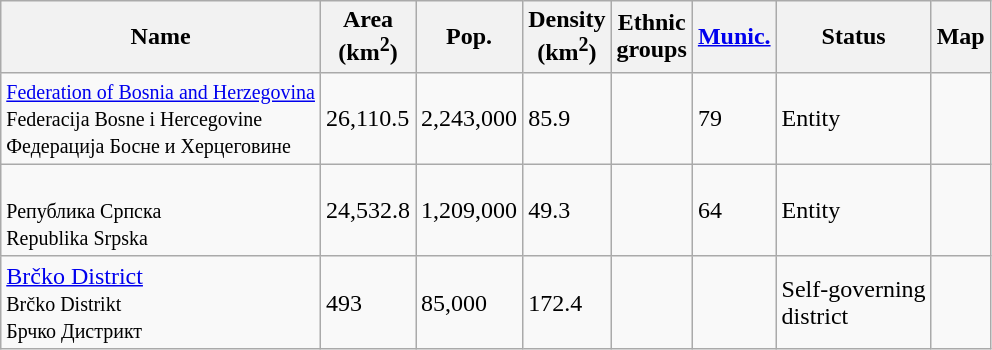<table class="wikitable sortable">
<tr>
<th>Name</th>
<th>Area<br>(km<sup>2</sup>)</th>
<th>Pop.</th>
<th>Density<br>(km<sup>2</sup>)</th>
<th>Ethnic<br>groups</th>
<th><a href='#'>Munic.</a></th>
<th>Status</th>
<th>Map</th>
</tr>
<tr>
<td><small><a href='#'>Federation of Bosnia and Herzegovina</a></small><br><small>Federacija Bosne i Hercegovine<br>Федерација Босне и Херцеговине</small></td>
<td>26,110.5</td>
<td>2,243,000</td>
<td>85.9</td>
<td></td>
<td>79<br></td>
<td>Entity</td>
<td></td>
</tr>
<tr>
<td> <br><small>Република Српска<br>Republika Srpska</small></td>
<td>24,532.8</td>
<td>1,209,000</td>
<td>49.3</td>
<td></td>
<td>64<br></td>
<td>Entity</td>
<td></td>
</tr>
<tr>
<td><a href='#'>Brčko District</a><br><small>Brčko Distrikt<br>Брчко Дистрикт</small></td>
<td>493</td>
<td>85,000</td>
<td>172.4</td>
<td></td>
<td></td>
<td>Self-governing<br>district</td>
<td></td>
</tr>
</table>
